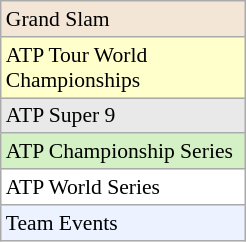<table class="wikitable" style="font-size:90%;" width=13%>
<tr bgcolor="#F3E6D7">
<td>Grand Slam</td>
</tr>
<tr bgcolor="#ffffcc">
<td>ATP Tour World Championships</td>
</tr>
<tr bgcolor="#E9E9E9">
<td>ATP Super 9</td>
</tr>
<tr bgcolor="#D4F1C5">
<td>ATP Championship Series</td>
</tr>
<tr bgcolor="#ffffff">
<td>ATP World Series</td>
</tr>
<tr bgcolor="#ECF2FF">
<td>Team Events</td>
</tr>
</table>
